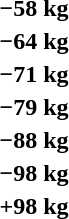<table>
<tr>
<th rowspan=2>−58 kg</th>
<td rowspan=2></td>
<td rowspan=2></td>
<td></td>
</tr>
<tr>
<td></td>
</tr>
<tr>
<th rowspan=2>−64 kg</th>
<td rowspan=2></td>
<td rowspan=2></td>
<td></td>
</tr>
<tr>
<td></td>
</tr>
<tr>
<th rowspan=2>−71 kg</th>
<td rowspan=2></td>
<td rowspan=2></td>
<td></td>
</tr>
<tr>
<td></td>
</tr>
<tr>
<th rowspan=2>−79 kg</th>
<td rowspan=2></td>
<td rowspan=2></td>
<td></td>
</tr>
<tr>
<td></td>
</tr>
<tr>
<th rowspan=2>−88 kg</th>
<td rowspan=2></td>
<td rowspan=2></td>
<td></td>
</tr>
<tr>
<td></td>
</tr>
<tr>
<th rowspan=2>−98 kg</th>
<td rowspan=2></td>
<td rowspan=2></td>
<td></td>
</tr>
<tr>
<td></td>
</tr>
<tr>
<th rowspan=2>+98 kg</th>
<td rowspan=2></td>
<td rowspan=2></td>
<td></td>
</tr>
<tr>
<td></td>
</tr>
</table>
